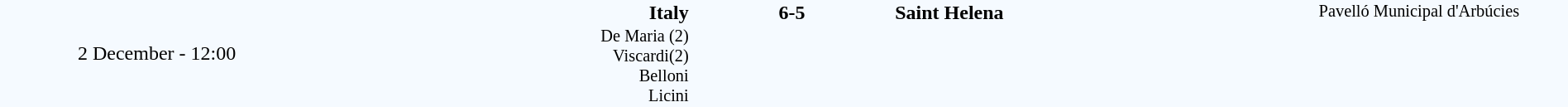<table style="width: 100%; background:#F5FAFF;" cellspacing="0">
<tr>
<td align=center rowspan=3 width=20%>2 December - 12:00</td>
</tr>
<tr>
<td width=24% align=right><strong>Italy </strong></td>
<td align=center width=13%><strong>6-5</strong></td>
<td width=24%> <strong>Saint Helena</strong></td>
<td style=font-size:85% rowspan=3 valign=top align=center>Pavelló Municipal d'Arbúcies</td>
</tr>
<tr style=font-size:85%>
<td align=right valign=top>De Maria (2)<br>Viscardi(2)<br>Belloni<br>Licini</td>
<td></td>
<td></td>
</tr>
</table>
